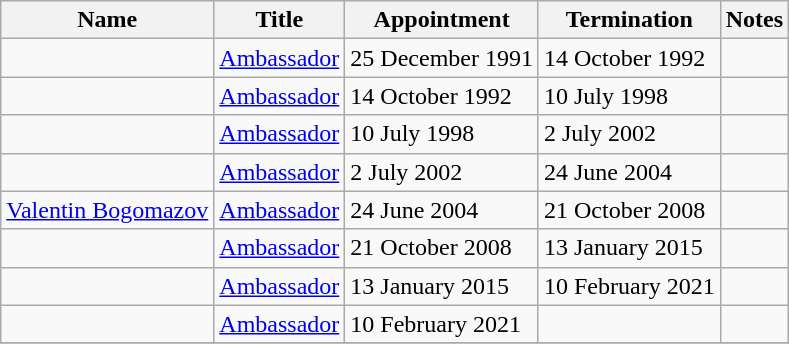<table class="wikitable">
<tr valign="middle">
<th>Name</th>
<th>Title</th>
<th>Appointment</th>
<th>Termination</th>
<th>Notes</th>
</tr>
<tr>
<td></td>
<td><a href='#'>Ambassador</a></td>
<td>25 December 1991</td>
<td>14 October 1992</td>
<td></td>
</tr>
<tr>
<td></td>
<td><a href='#'>Ambassador</a></td>
<td>14 October 1992</td>
<td>10 July 1998</td>
<td></td>
</tr>
<tr>
<td></td>
<td><a href='#'>Ambassador</a></td>
<td>10 July 1998</td>
<td>2 July 2002</td>
<td></td>
</tr>
<tr>
<td></td>
<td><a href='#'>Ambassador</a></td>
<td>2 July 2002</td>
<td>24 June 2004</td>
<td></td>
</tr>
<tr>
<td><a href='#'>Valentin Bogomazov</a></td>
<td><a href='#'>Ambassador</a></td>
<td>24 June 2004</td>
<td>21 October 2008</td>
<td></td>
</tr>
<tr>
<td></td>
<td><a href='#'>Ambassador</a></td>
<td>21 October 2008</td>
<td>13 January 2015</td>
<td></td>
</tr>
<tr>
<td></td>
<td><a href='#'>Ambassador</a></td>
<td>13 January 2015</td>
<td>10 February 2021</td>
<td></td>
</tr>
<tr>
<td></td>
<td><a href='#'>Ambassador</a></td>
<td>10 February 2021</td>
<td></td>
<td></td>
</tr>
<tr>
</tr>
</table>
